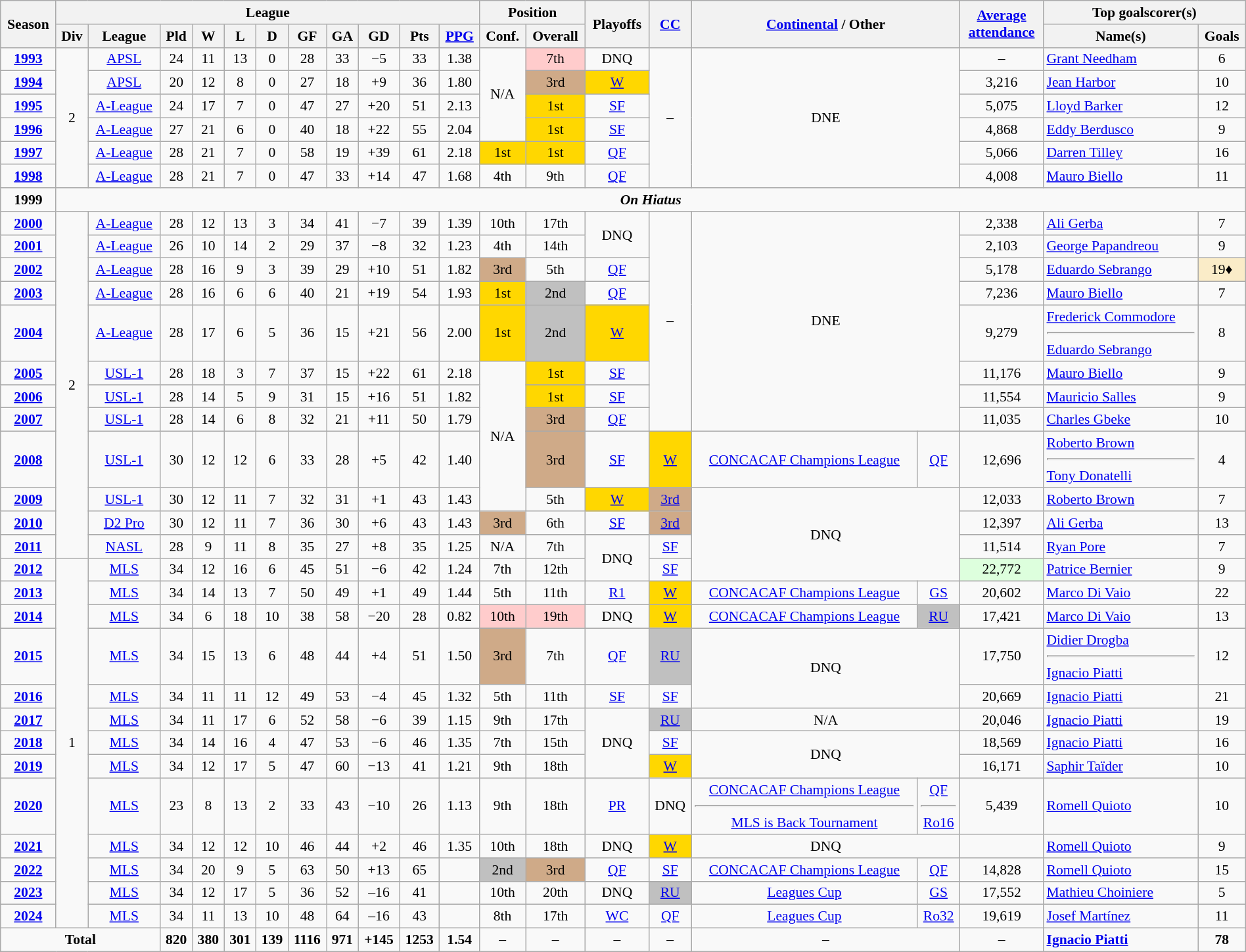<table class="wikitable" width=100% style="font-size:90%; text-align:center;">
<tr style="background:#f0f6ff;">
<th rowspan=2>Season</th>
<th colspan=11>League</th>
<th colspan=2>Position</th>
<th rowspan=2>Playoffs</th>
<th rowspan=2><a href='#'>CC</a></th>
<th rowspan=2 colspan=2><a href='#'>Continental</a> / Other</th>
<th rowspan=2><a href='#'>Average <br> attendance</a></th>
<th colspan=2>Top goalscorer(s)</th>
</tr>
<tr>
<th>Div</th>
<th>League</th>
<th>Pld</th>
<th>W</th>
<th>L</th>
<th>D</th>
<th>GF</th>
<th>GA</th>
<th>GD</th>
<th>Pts</th>
<th><a href='#'>PPG</a></th>
<th>Conf.</th>
<th>Overall</th>
<th>Name(s)</th>
<th>Goals</th>
</tr>
<tr>
<td><strong><a href='#'>1993</a></strong></td>
<td rowspan=6>2</td>
<td><a href='#'>APSL</a></td>
<td>24</td>
<td>11</td>
<td>13</td>
<td>0</td>
<td>28</td>
<td>33</td>
<td>−5</td>
<td>33</td>
<td>1.38</td>
<td rowspan=4>N/A</td>
<td style=background:#FFCCCC>7th</td>
<td>DNQ</td>
<td rowspan=6>–</td>
<td colspan=2 rowspan=6>DNE</td>
<td>–</td>
<td align="left"> <a href='#'>Grant Needham</a></td>
<td>6</td>
</tr>
<tr>
<td><strong><a href='#'>1994</a></strong></td>
<td><a href='#'>APSL</a></td>
<td>20</td>
<td>12</td>
<td>8</td>
<td>0</td>
<td>27</td>
<td>18</td>
<td>+9</td>
<td>36</td>
<td>1.80</td>
<td bgcolor=CFAA88>3rd</td>
<td bgcolor = gold><a href='#'>W</a></td>
<td>3,216</td>
<td align="left"> <a href='#'>Jean Harbor</a></td>
<td>10</td>
</tr>
<tr>
<td><strong><a href='#'>1995</a></strong></td>
<td><a href='#'>A-League</a></td>
<td>24</td>
<td>17</td>
<td>7</td>
<td>0</td>
<td>47</td>
<td>27</td>
<td>+20</td>
<td>51</td>
<td>2.13</td>
<td bgcolor=gold>1st</td>
<td><a href='#'>SF</a></td>
<td>5,075</td>
<td align="left"> <a href='#'>Lloyd Barker</a></td>
<td>12</td>
</tr>
<tr>
<td><strong><a href='#'>1996</a></strong></td>
<td><a href='#'>A-League</a></td>
<td>27</td>
<td>21</td>
<td>6</td>
<td>0</td>
<td>40</td>
<td>18</td>
<td>+22</td>
<td>55</td>
<td>2.04</td>
<td bgcolor=gold>1st</td>
<td><a href='#'>SF</a></td>
<td>4,868</td>
<td align="left"> <a href='#'>Eddy Berdusco</a></td>
<td>9</td>
</tr>
<tr>
<td><strong><a href='#'>1997</a></strong></td>
<td><a href='#'>A-League</a></td>
<td>28</td>
<td>21</td>
<td>7</td>
<td>0</td>
<td>58</td>
<td>19</td>
<td>+39</td>
<td>61</td>
<td>2.18</td>
<td bgcolor=gold>1st</td>
<td bgcolor=gold>1st</td>
<td><a href='#'>QF</a></td>
<td>5,066</td>
<td align="left"> <a href='#'>Darren Tilley</a></td>
<td>16</td>
</tr>
<tr>
<td><strong><a href='#'>1998</a></strong></td>
<td><a href='#'>A-League</a></td>
<td>28</td>
<td>21</td>
<td>7</td>
<td>0</td>
<td>47</td>
<td>33</td>
<td>+14</td>
<td>47</td>
<td>1.68</td>
<td>4th</td>
<td>9th</td>
<td><a href='#'>QF</a></td>
<td>4,008</td>
<td align="left"> <a href='#'>Mauro Biello</a></td>
<td>11</td>
</tr>
<tr>
<td><strong>1999</strong></td>
<td colspan=20 align=center><strong><em>On Hiatus</em></strong></td>
</tr>
<tr>
<td><strong><a href='#'>2000</a></strong></td>
<td rowspan=12>2</td>
<td><a href='#'>A-League</a></td>
<td>28</td>
<td>12</td>
<td>13</td>
<td>3</td>
<td>34</td>
<td>41</td>
<td>−7</td>
<td>39</td>
<td>1.39</td>
<td>10th</td>
<td>17th</td>
<td rowspan=2>DNQ</td>
<td rowspan=8>–</td>
<td colspan=2 rowspan=8>DNE</td>
<td>2,338</td>
<td align="left"> <a href='#'>Ali Gerba</a></td>
<td>7</td>
</tr>
<tr>
<td><strong><a href='#'>2001</a></strong></td>
<td><a href='#'>A-League</a></td>
<td>26</td>
<td>10</td>
<td>14</td>
<td>2</td>
<td>29</td>
<td>37</td>
<td>−8</td>
<td>32</td>
<td>1.23</td>
<td>4th</td>
<td>14th</td>
<td>2,103</td>
<td align="left"> <a href='#'>George Papandreou</a></td>
<td>9</td>
</tr>
<tr>
<td><strong><a href='#'>2002</a></strong></td>
<td><a href='#'>A-League</a></td>
<td>28</td>
<td>16</td>
<td>9</td>
<td>3</td>
<td>39</td>
<td>29</td>
<td>+10</td>
<td>51</td>
<td>1.82</td>
<td bgcolor=CFAA88>3rd</td>
<td>5th</td>
<td><a href='#'>QF</a></td>
<td>5,178</td>
<td align="left"> <a href='#'>Eduardo Sebrango</a></td>
<td style=background:#FAECC8;">19♦</td>
</tr>
<tr>
<td><strong><a href='#'>2003</a></strong></td>
<td><a href='#'>A-League</a></td>
<td>28</td>
<td>16</td>
<td>6</td>
<td>6</td>
<td>40</td>
<td>21</td>
<td>+19</td>
<td>54</td>
<td>1.93</td>
<td bgcolor=gold>1st</td>
<td bgcolor=silver>2nd</td>
<td><a href='#'>QF</a></td>
<td>7,236</td>
<td align="left"> <a href='#'>Mauro Biello</a></td>
<td>7</td>
</tr>
<tr>
<td><strong><a href='#'>2004</a></strong></td>
<td><a href='#'>A-League</a></td>
<td>28</td>
<td>17</td>
<td>6</td>
<td>5</td>
<td>36</td>
<td>15</td>
<td>+21</td>
<td>56</td>
<td>2.00</td>
<td bgcolor=gold>1st</td>
<td bgcolor=silver>2nd</td>
<td bgcolor=gold><a href='#'>W</a></td>
<td>9,279</td>
<td align="left"> <a href='#'>Frederick Commodore</a> <hr>  <a href='#'>Eduardo Sebrango</a></td>
<td>8</td>
</tr>
<tr>
<td><strong><a href='#'>2005</a></strong></td>
<td><a href='#'>USL-1</a></td>
<td>28</td>
<td>18</td>
<td>3</td>
<td>7</td>
<td>37</td>
<td>15</td>
<td>+22</td>
<td>61</td>
<td>2.18</td>
<td rowspan=5>N/A</td>
<td bgcolor=gold>1st</td>
<td><a href='#'>SF</a></td>
<td>11,176</td>
<td align="left"> <a href='#'>Mauro Biello</a></td>
<td>9</td>
</tr>
<tr>
<td><strong><a href='#'>2006</a></strong></td>
<td><a href='#'>USL-1</a></td>
<td>28</td>
<td>14</td>
<td>5</td>
<td>9</td>
<td>31</td>
<td>15</td>
<td>+16</td>
<td>51</td>
<td>1.82</td>
<td bgcolor=gold>1st</td>
<td><a href='#'>SF</a></td>
<td>11,554</td>
<td align="left"> <a href='#'>Mauricio Salles</a></td>
<td>9</td>
</tr>
<tr>
<td><strong><a href='#'>2007</a></strong></td>
<td><a href='#'>USL-1</a></td>
<td>28</td>
<td>14</td>
<td>6</td>
<td>8</td>
<td>32</td>
<td>21</td>
<td>+11</td>
<td>50</td>
<td>1.79</td>
<td bgcolor=CFAA88>3rd</td>
<td><a href='#'>QF</a></td>
<td>11,035</td>
<td align="left"> <a href='#'>Charles Gbeke</a></td>
<td>10</td>
</tr>
<tr>
<td><strong><a href='#'>2008</a></strong></td>
<td><a href='#'>USL-1</a></td>
<td>30</td>
<td>12</td>
<td>12</td>
<td>6</td>
<td>33</td>
<td>28</td>
<td>+5</td>
<td>42</td>
<td>1.40</td>
<td bgcolor=CFAA88>3rd</td>
<td><a href='#'>SF</a></td>
<td bgcolor=gold><a href='#'>W</a></td>
<td><a href='#'>CONCACAF Champions League</a></td>
<td><a href='#'>QF</a></td>
<td>12,696</td>
<td align="left"> <a href='#'>Roberto Brown</a> <hr>  <a href='#'>Tony Donatelli</a></td>
<td>4</td>
</tr>
<tr>
<td><strong><a href='#'>2009</a></strong></td>
<td><a href='#'>USL-1</a></td>
<td>30</td>
<td>12</td>
<td>11</td>
<td>7</td>
<td>32</td>
<td>31</td>
<td>+1</td>
<td>43</td>
<td>1.43</td>
<td>5th</td>
<td bgcolor=gold><a href='#'>W</a></td>
<td bgcolor=CFAA88><a href='#'>3rd</a></td>
<td colspan=2 rowspan=4>DNQ</td>
<td>12,033</td>
<td align="left"> <a href='#'>Roberto Brown</a></td>
<td>7</td>
</tr>
<tr>
<td><strong><a href='#'>2010</a></strong></td>
<td><a href='#'>D2 Pro</a></td>
<td>30</td>
<td>12</td>
<td>11</td>
<td>7</td>
<td>36</td>
<td>30</td>
<td>+6</td>
<td>43</td>
<td>1.43</td>
<td bgcolor=CFAA88>3rd</td>
<td>6th</td>
<td><a href='#'>SF</a></td>
<td bgcolor=CFAA88><a href='#'>3rd</a></td>
<td>12,397</td>
<td align="left"> <a href='#'>Ali Gerba</a></td>
<td>13</td>
</tr>
<tr>
<td><strong><a href='#'>2011</a></strong></td>
<td><a href='#'>NASL</a></td>
<td>28</td>
<td>9</td>
<td>11</td>
<td>8</td>
<td>35</td>
<td>27</td>
<td>+8</td>
<td>35</td>
<td>1.25</td>
<td>N/A</td>
<td>7th</td>
<td rowspan=2>DNQ</td>
<td><a href='#'>SF</a></td>
<td>11,514</td>
<td align="left"> <a href='#'>Ryan Pore</a></td>
<td>7</td>
</tr>
<tr>
<td><strong><a href='#'>2012</a></strong></td>
<td rowspan=13>1</td>
<td><a href='#'>MLS</a></td>
<td>34</td>
<td>12</td>
<td>16</td>
<td>6</td>
<td>45</td>
<td>51</td>
<td>−6</td>
<td>42</td>
<td>1.24</td>
<td>7th</td>
<td>12th</td>
<td><a href='#'>SF</a></td>
<td style="background:#dfd;">22,772</td>
<td align="left"> <a href='#'>Patrice Bernier</a></td>
<td>9</td>
</tr>
<tr>
<td><strong><a href='#'>2013</a></strong></td>
<td><a href='#'>MLS</a></td>
<td>34</td>
<td>14</td>
<td>13</td>
<td>7</td>
<td>50</td>
<td>49</td>
<td>+1</td>
<td>49</td>
<td>1.44</td>
<td>5th</td>
<td>11th</td>
<td><a href='#'>R1</a></td>
<td bgcolor=gold><a href='#'>W</a></td>
<td><a href='#'>CONCACAF Champions League</a></td>
<td><a href='#'>GS</a></td>
<td>20,602</td>
<td align="left"> <a href='#'>Marco Di Vaio</a></td>
<td>22</td>
</tr>
<tr>
<td><strong><a href='#'>2014</a></strong></td>
<td><a href='#'>MLS</a></td>
<td>34</td>
<td>6</td>
<td>18</td>
<td>10</td>
<td>38</td>
<td>58</td>
<td>−20</td>
<td>28</td>
<td>0.82</td>
<td style=background:#FFCCCC>10th</td>
<td style=background:#FFCCCC>19th</td>
<td>DNQ</td>
<td bgcolor=gold><a href='#'>W</a></td>
<td><a href='#'>CONCACAF Champions League</a></td>
<td bgcolor=silver><a href='#'>RU</a></td>
<td>17,421</td>
<td align="left"> <a href='#'>Marco Di Vaio</a></td>
<td>13</td>
</tr>
<tr>
<td><strong><a href='#'>2015</a></strong></td>
<td><a href='#'>MLS</a></td>
<td>34</td>
<td>15</td>
<td>13</td>
<td>6</td>
<td>48</td>
<td>44</td>
<td>+4</td>
<td>51</td>
<td>1.50</td>
<td bgcolor=CFAA88>3rd</td>
<td>7th</td>
<td><a href='#'>QF</a></td>
<td bgcolor=silver><a href='#'>RU</a></td>
<td rowspan=2 colspan=2>DNQ</td>
<td>17,750</td>
<td align="left"> <a href='#'>Didier Drogba</a> <hr>  <a href='#'>Ignacio Piatti</a></td>
<td>12</td>
</tr>
<tr>
<td><strong><a href='#'>2016</a></strong></td>
<td><a href='#'>MLS</a></td>
<td>34</td>
<td>11</td>
<td>11</td>
<td>12</td>
<td>49</td>
<td>53</td>
<td>−4</td>
<td>45</td>
<td>1.32</td>
<td>5th</td>
<td>11th</td>
<td><a href='#'>SF</a></td>
<td><a href='#'>SF</a></td>
<td>20,669</td>
<td align="left"> <a href='#'>Ignacio Piatti</a></td>
<td>21</td>
</tr>
<tr>
<td><strong><a href='#'>2017</a></strong></td>
<td><a href='#'>MLS</a></td>
<td>34</td>
<td>11</td>
<td>17</td>
<td>6</td>
<td>52</td>
<td>58</td>
<td>−6</td>
<td>39</td>
<td>1.15</td>
<td>9th</td>
<td>17th</td>
<td rowspan=3>DNQ</td>
<td bgcolor=silver><a href='#'>RU</a></td>
<td colspan=2>N/A</td>
<td>20,046</td>
<td align="left"> <a href='#'>Ignacio Piatti</a></td>
<td>19</td>
</tr>
<tr>
<td><strong><a href='#'>2018</a></strong></td>
<td><a href='#'>MLS</a></td>
<td>34</td>
<td>14</td>
<td>16</td>
<td>4</td>
<td>47</td>
<td>53</td>
<td>−6</td>
<td>46</td>
<td>1.35</td>
<td>7th</td>
<td>15th</td>
<td><a href='#'>SF</a></td>
<td rowspan=2 colspan=2>DNQ</td>
<td>18,569</td>
<td align="left"> <a href='#'>Ignacio Piatti</a></td>
<td>16</td>
</tr>
<tr>
<td><strong><a href='#'>2019</a></strong></td>
<td><a href='#'>MLS</a></td>
<td>34</td>
<td>12</td>
<td>17</td>
<td>5</td>
<td>47</td>
<td>60</td>
<td>−13</td>
<td>41</td>
<td>1.21</td>
<td>9th</td>
<td>18th</td>
<td bgcolor=gold><a href='#'>W</a></td>
<td>16,171</td>
<td align="left"> <a href='#'>Saphir Taïder</a></td>
<td>10</td>
</tr>
<tr>
<td><strong><a href='#'>2020</a></strong></td>
<td><a href='#'>MLS</a></td>
<td>23</td>
<td>8</td>
<td>13</td>
<td>2</td>
<td>33</td>
<td>43</td>
<td>−10</td>
<td>26</td>
<td>1.13</td>
<td>9th</td>
<td>18th</td>
<td><a href='#'>PR</a></td>
<td>DNQ</td>
<td><a href='#'>CONCACAF Champions League</a> <hr><a href='#'>MLS is Back Tournament</a></td>
<td><a href='#'>QF</a><hr><a href='#'>Ro16</a></td>
<td>5,439</td>
<td align="left"> <a href='#'>Romell Quioto</a></td>
<td>10</td>
</tr>
<tr>
<td><strong><a href='#'>2021</a></strong></td>
<td><a href='#'>MLS</a></td>
<td>34</td>
<td>12</td>
<td>12</td>
<td>10</td>
<td>46</td>
<td>44</td>
<td>+2</td>
<td>46</td>
<td>1.35</td>
<td>10th</td>
<td>18th</td>
<td>DNQ</td>
<td bgcolor=gold><a href='#'>W</a></td>
<td colspan="2">DNQ</td>
<td></td>
<td align="left"> <a href='#'>Romell Quioto</a></td>
<td>9</td>
</tr>
<tr>
<td><strong><a href='#'>2022</a></strong></td>
<td><a href='#'>MLS</a></td>
<td>34</td>
<td>20</td>
<td>9</td>
<td>5</td>
<td>63</td>
<td>50</td>
<td>+13</td>
<td>65</td>
<td></td>
<td bgcolor=silver>2nd</td>
<td bgcolor=CFAA88>3rd</td>
<td><a href='#'>QF</a></td>
<td><a href='#'>SF</a></td>
<td><a href='#'>CONCACAF Champions League</a></td>
<td><a href='#'>QF</a></td>
<td>14,828</td>
<td align="left"> <a href='#'>Romell Quioto</a></td>
<td>15</td>
</tr>
<tr>
<td><strong><a href='#'>2023</a></strong></td>
<td><a href='#'>MLS</a></td>
<td>34</td>
<td>12</td>
<td>17</td>
<td>5</td>
<td>36</td>
<td>52</td>
<td>–16</td>
<td>41</td>
<td></td>
<td>10th</td>
<td>20th</td>
<td>DNQ</td>
<td bgcolor=silver><a href='#'>RU</a></td>
<td><a href='#'>Leagues Cup</a></td>
<td><a href='#'>GS</a></td>
<td>17,552</td>
<td align="left"> <a href='#'>Mathieu Choiniere</a></td>
<td>5</td>
</tr>
<tr>
<td><strong><a href='#'>2024</a></strong></td>
<td><a href='#'>MLS</a></td>
<td>34</td>
<td>11</td>
<td>13</td>
<td>10</td>
<td>48</td>
<td>64</td>
<td>–16</td>
<td>43</td>
<td></td>
<td>8th</td>
<td>17th</td>
<td><a href='#'>WC</a></td>
<td><a href='#'>QF</a></td>
<td><a href='#'>Leagues Cup</a></td>
<td><a href='#'>Ro32</a></td>
<td>19,619</td>
<td align="left"> <a href='#'>Josef Martínez</a></td>
<td>11</td>
</tr>
<tr>
<td colspan="3"><strong>Total</strong></td>
<td><strong>820</strong> </td>
<td><strong>380</strong> </td>
<td><strong>301</strong> </td>
<td><strong>139</strong> </td>
<td><strong>1116</strong> </td>
<td><strong>971</strong> </td>
<td><strong>+145</strong> </td>
<td><strong>1253</strong> </td>
<td><strong>1.54</strong> </td>
<td>–</td>
<td>–</td>
<td>–</td>
<td>–</td>
<td colspan=2>–</td>
<td>–</td>
<td align="left"> <strong><a href='#'>Ignacio Piatti</a></strong> </td>
<td><strong>78</strong> </td>
</tr>
</table>
